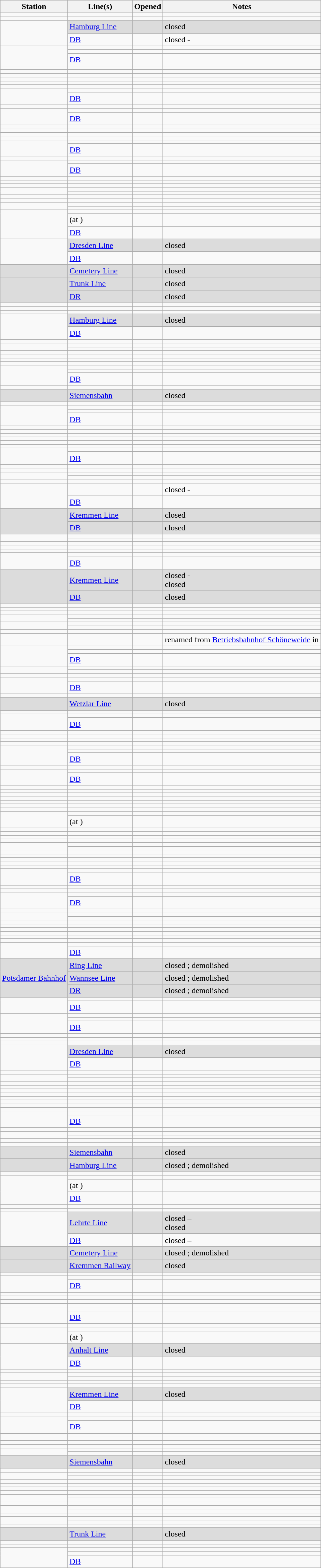<table class="wikitable sortable">
<tr>
<th>Station</th>
<th>Line(s)</th>
<th>Opened</th>
<th>Notes</th>
</tr>
<tr id="A">
<td></td>
<td>    </td>
<td></td>
<td></td>
</tr>
<tr>
<td></td>
<td></td>
<td></td>
<td></td>
</tr>
<tr>
<td rowspan="2"></td>
<td bgcolor=gainsboro><a href='#'>Hamburg Line</a></td>
<td bgcolor=gainsboro></td>
<td bgcolor=gainsboro> closed </td>
</tr>
<tr>
<td> <a href='#'>DB</a></td>
<td></td>
<td>closed  - </td>
</tr>
<tr>
<td rowspan="3"></td>
<td>   </td>
<td></td>
<td></td>
</tr>
<tr>
<td>  </td>
<td></td>
<td></td>
</tr>
<tr>
<td> <a href='#'>DB</a></td>
<td></td>
<td></td>
</tr>
<tr>
<td></td>
<td> </td>
<td></td>
<td></td>
</tr>
<tr>
<td></td>
<td></td>
<td></td>
<td></td>
</tr>
<tr>
<td></td>
<td>   </td>
<td></td>
<td></td>
</tr>
<tr>
<td></td>
<td></td>
<td></td>
<td></td>
</tr>
<tr id="B">
<td></td>
<td>     </td>
<td></td>
<td></td>
</tr>
<tr>
<td></td>
<td>   </td>
<td></td>
<td></td>
</tr>
<tr>
<td rowspan=2></td>
<td> </td>
<td></td>
<td></td>
</tr>
<tr>
<td> <a href='#'>DB</a></td>
<td></td>
<td></td>
</tr>
<tr>
<td></td>
<td></td>
<td></td>
<td></td>
</tr>
<tr>
<td rowspan="2"></td>
<td></td>
<td></td>
<td></td>
</tr>
<tr>
<td> <a href='#'>DB</a></td>
<td></td>
<td></td>
</tr>
<tr>
<td></td>
<td></td>
<td></td>
<td></td>
</tr>
<tr>
<td></td>
<td> </td>
<td></td>
<td></td>
</tr>
<tr>
<td></td>
<td></td>
<td></td>
<td></td>
</tr>
<tr>
<td></td>
<td></td>
<td></td>
<td></td>
</tr>
<tr>
<td rowspan=2></td>
<td> </td>
<td></td>
<td></td>
</tr>
<tr>
<td> <a href='#'>DB</a></td>
<td></td>
<td></td>
</tr>
<tr>
<td></td>
<td> </td>
<td></td>
<td></td>
</tr>
<tr>
<td rowspan="2"></td>
<td></td>
<td></td>
<td></td>
</tr>
<tr>
<td> <a href='#'>DB</a></td>
<td></td>
<td></td>
</tr>
<tr>
<td></td>
<td></td>
<td></td>
<td></td>
</tr>
<tr>
<td></td>
<td>     </td>
<td></td>
<td></td>
</tr>
<tr>
<td></td>
<td></td>
<td></td>
<td></td>
</tr>
<tr>
<td rowspan="2"></td>
<td>   </td>
<td></td>
<td></td>
</tr>
<tr>
<td></td>
<td></td>
<td></td>
</tr>
<tr>
<td></td>
<td></td>
<td></td>
<td></td>
</tr>
<tr>
<td></td>
<td></td>
<td></td>
<td></td>
</tr>
<tr>
<td rowspan="2"></td>
<td>  </td>
<td></td>
<td></td>
</tr>
<tr>
<td></td>
<td></td>
<td></td>
</tr>
<tr id="C">
<td rowspan="3"></td>
<td>   </td>
<td></td>
<td></td>
</tr>
<tr>
<td> (at )</td>
<td></td>
<td></td>
</tr>
<tr>
<td> <a href='#'>DB</a></td>
<td></td>
<td></td>
</tr>
<tr id="D">
<td rowspan="2"></td>
<td bgcolor=gainsboro><a href='#'>Dresden Line</a></td>
<td bgcolor=gainsboro></td>
<td bgcolor=gainsboro> closed </td>
</tr>
<tr>
<td> <a href='#'>DB</a></td>
<td></td>
<td></td>
</tr>
<tr bgcolor=gainsboro>
<td></td>
<td><a href='#'>Cemetery Line</a></td>
<td></td>
<td>closed </td>
</tr>
<tr bgcolor=gainsboro>
<td rowspan="2" align="left"></td>
<td><a href='#'>Trunk Line</a></td>
<td></td>
<td> closed </td>
</tr>
<tr bgcolor=gainsboro>
<td> <a href='#'>DR</a></td>
<td></td>
<td>closed </td>
</tr>
<tr id="E">
<td></td>
<td></td>
<td></td>
<td></td>
</tr>
<tr>
<td></td>
<td> </td>
<td></td>
<td></td>
</tr>
<tr>
<td></td>
<td></td>
<td></td>
<td></td>
</tr>
<tr id="F">
<td rowspan="2"></td>
<td bgcolor=gainsboro><a href='#'>Hamburg Line</a></td>
<td bgcolor=gainsboro></td>
<td bgcolor=gainsboro> closed </td>
</tr>
<tr>
<td> <a href='#'>DB</a></td>
<td></td>
<td></td>
</tr>
<tr>
<td></td>
<td></td>
<td></td>
<td></td>
</tr>
<tr>
<td rowspan="2"></td>
<td>   </td>
<td></td>
<td></td>
</tr>
<tr>
<td></td>
<td></td>
<td></td>
</tr>
<tr>
<td></td>
<td></td>
<td></td>
<td></td>
</tr>
<tr>
<td></td>
<td></td>
<td></td>
<td></td>
</tr>
<tr>
<td></td>
<td>  </td>
<td></td>
<td></td>
</tr>
<tr>
<td></td>
<td></td>
<td></td>
<td></td>
</tr>
<tr>
<td rowspan="3"></td>
<td>       </td>
<td></td>
<td></td>
</tr>
<tr>
<td></td>
<td></td>
<td></td>
</tr>
<tr>
<td> <a href='#'>DB</a></td>
<td></td>
<td></td>
</tr>
<tr>
<td></td>
<td></td>
<td></td>
<td></td>
</tr>
<tr id="G"  bgcolor=gainsboro>
<td></td>
<td><a href='#'>Siemensbahn</a></td>
<td></td>
<td>closed </td>
</tr>
<tr>
<td></td>
<td></td>
<td></td>
<td></td>
</tr>
<tr>
<td rowspan="3"></td>
<td>     </td>
<td></td>
<td></td>
</tr>
<tr>
<td></td>
<td></td>
<td></td>
</tr>
<tr>
<td> <a href='#'>DB</a></td>
<td></td>
<td></td>
</tr>
<tr>
<td></td>
<td>   </td>
<td></td>
<td></td>
</tr>
<tr>
<td></td>
<td>  </td>
<td></td>
<td></td>
</tr>
<tr>
<td></td>
<td> </td>
<td></td>
<td></td>
</tr>
<tr>
<td></td>
<td></td>
<td></td>
<td></td>
</tr>
<tr id="H">
<td></td>
<td>   </td>
<td></td>
<td></td>
</tr>
<tr>
<td></td>
<td>  </td>
<td></td>
<td></td>
</tr>
<tr>
<td rowspan="2"></td>
<td>   </td>
<td></td>
<td></td>
</tr>
<tr>
<td> <a href='#'>DB</a></td>
<td></td>
<td></td>
</tr>
<tr>
<td></td>
<td> </td>
<td></td>
<td></td>
</tr>
<tr>
<td></td>
<td></td>
<td></td>
<td></td>
</tr>
<tr>
<td rowspan="2"></td>
<td>  </td>
<td></td>
<td></td>
</tr>
<tr>
<td></td>
<td></td>
<td></td>
</tr>
<tr>
<td></td>
<td></td>
<td></td>
<td></td>
</tr>
<tr>
<td rowspan="2"></td>
<td></td>
<td></td>
<td> closed  - </td>
</tr>
<tr>
<td> <a href='#'>DB</a></td>
<td></td>
<td></td>
</tr>
<tr bgcolor=gainsboro>
<td rowspan="2"></td>
<td><a href='#'>Kremmen Line</a></td>
<td></td>
<td> closed </td>
</tr>
<tr bgcolor=gainsboro>
<td> <a href='#'>DB</a></td>
<td></td>
<td>closed </td>
</tr>
<tr>
<td rowspan="2"></td>
<td>    </td>
<td></td>
<td></td>
</tr>
<tr>
<td></td>
<td></td>
<td></td>
</tr>
<tr>
<td></td>
<td></td>
<td></td>
<td></td>
</tr>
<tr>
<td></td>
<td></td>
<td></td>
<td></td>
</tr>
<tr>
<td></td>
<td> </td>
<td></td>
<td></td>
</tr>
<tr>
<td rowspan="2"></td>
<td></td>
<td></td>
<td></td>
</tr>
<tr>
<td> <a href='#'>DB</a></td>
<td></td>
<td></td>
</tr>
<tr bgcolor=gainsboro>
<td rowspan="2"></td>
<td><a href='#'>Kremmen Line</a></td>
<td></td>
<td> closed  - <br> closed </td>
</tr>
<tr bgcolor=gainsboro>
<td> <a href='#'>DB</a></td>
<td></td>
<td>closed </td>
</tr>
<tr>
<td></td>
<td>  </td>
<td></td>
<td></td>
</tr>
<tr>
<td></td>
<td></td>
<td></td>
<td></td>
</tr>
<tr>
<td></td>
<td>   </td>
<td></td>
<td></td>
</tr>
<tr id="I">
<td rowspan="2"></td>
<td>  </td>
<td></td>
<td></td>
</tr>
<tr>
<td></td>
<td></td>
<td></td>
</tr>
<tr id="J">
<td rowspan="2"></td>
<td>   </td>
<td></td>
<td></td>
</tr>
<tr>
<td></td>
<td></td>
<td></td>
</tr>
<tr>
<td></td>
<td></td>
<td></td>
<td></td>
</tr>
<tr>
<td></td>
<td>    </td>
<td></td>
<td>renamed from <a href='#'>Betriebsbahnhof Schöneweide</a> in </td>
</tr>
<tr>
<td rowspan="3"></td>
<td> </td>
<td></td>
<td></td>
</tr>
<tr>
<td></td>
<td></td>
<td></td>
</tr>
<tr>
<td> <a href='#'>DB</a></td>
<td></td>
<td></td>
</tr>
<tr id="K">
<td rowspan="2"></td>
<td></td>
<td></td>
<td></td>
</tr>
<tr>
<td></td>
<td></td>
<td></td>
</tr>
<tr>
<td></td>
<td></td>
<td></td>
<td></td>
</tr>
<tr>
<td rowspan="2"></td>
<td></td>
<td></td>
<td></td>
</tr>
<tr>
<td> <a href='#'>DB</a></td>
<td></td>
<td></td>
</tr>
<tr>
<td></td>
<td></td>
<td></td>
<td></td>
</tr>
<tr bgcolor=gainsboro>
<td></td>
<td><a href='#'>Wetzlar Line</a></td>
<td></td>
<td>closed </td>
</tr>
<tr>
<td></td>
<td>  </td>
<td></td>
<td></td>
</tr>
<tr>
<td rowspan="2"></td>
<td></td>
<td></td>
<td></td>
</tr>
<tr>
<td> <a href='#'>DB</a></td>
<td></td>
<td></td>
</tr>
<tr>
<td></td>
<td></td>
<td></td>
<td></td>
</tr>
<tr id="L">
<td></td>
<td>   </td>
<td></td>
<td></td>
</tr>
<tr>
<td></td>
<td> </td>
<td></td>
<td></td>
</tr>
<tr>
<td></td>
<td></td>
<td></td>
<td></td>
</tr>
<tr>
<td rowspan="3"></td>
<td>  </td>
<td></td>
<td></td>
</tr>
<tr>
<td></td>
<td></td>
<td></td>
</tr>
<tr>
<td> <a href='#'>DB</a></td>
<td></td>
<td></td>
</tr>
<tr>
<td></td>
<td></td>
<td></td>
<td></td>
</tr>
<tr>
<td rowspan="2"></td>
<td> </td>
<td></td>
<td></td>
</tr>
<tr>
<td> <a href='#'>DB</a></td>
<td></td>
<td></td>
</tr>
<tr>
<td></td>
<td> </td>
<td></td>
<td></td>
</tr>
<tr>
<td></td>
<td></td>
<td></td>
<td></td>
</tr>
<tr id="M">
<td></td>
<td></td>
<td></td>
<td></td>
</tr>
<tr>
<td></td>
<td></td>
<td></td>
<td></td>
</tr>
<tr>
<td></td>
<td></td>
<td></td>
<td></td>
</tr>
<tr>
<td></td>
<td></td>
<td></td>
<td></td>
</tr>
<tr>
<td></td>
<td></td>
<td></td>
<td></td>
</tr>
<tr>
<td rowspan="2"></td>
<td>  </td>
<td></td>
<td></td>
</tr>
<tr>
<td> (at )</td>
<td></td>
<td></td>
</tr>
<tr>
<td></td>
<td> </td>
<td></td>
<td></td>
</tr>
<tr>
<td></td>
<td></td>
<td></td>
<td></td>
</tr>
<tr>
<td></td>
<td></td>
<td></td>
<td></td>
</tr>
<tr id="N">
<td></td>
<td></td>
<td></td>
<td></td>
</tr>
<tr>
<td rowspan="2"></td>
<td>    </td>
<td></td>
<td></td>
</tr>
<tr>
<td></td>
<td></td>
<td></td>
</tr>
<tr>
<td></td>
<td> </td>
<td></td>
<td></td>
</tr>
<tr>
<td></td>
<td>  </td>
<td></td>
<td></td>
</tr>
<tr>
<td></td>
<td>   </td>
<td></td>
<td></td>
</tr>
<tr id="O">
<td></td>
<td></td>
<td></td>
<td></td>
</tr>
<tr>
<td></td>
<td> </td>
<td></td>
<td></td>
</tr>
<tr>
<td rowspan="2"></td>
<td></td>
<td></td>
<td></td>
</tr>
<tr>
<td> <a href='#'>DB</a></td>
<td></td>
<td></td>
</tr>
<tr>
<td></td>
<td>   </td>
<td></td>
<td></td>
</tr>
<tr>
<td align="left"></td>
<td> </td>
<td></td>
<td></td>
</tr>
<tr>
<td rowspan="2"></td>
<td>   </td>
<td></td>
<td></td>
</tr>
<tr>
<td> <a href='#'>DB</a></td>
<td></td>
<td></td>
</tr>
<tr>
<td></td>
<td>       </td>
<td></td>
<td></td>
</tr>
<tr id="P">
<td rowspan="2"></td>
<td>  </td>
<td></td>
<td></td>
</tr>
<tr>
<td></td>
<td></td>
<td></td>
</tr>
<tr>
<td></td>
<td> </td>
<td></td>
<td></td>
</tr>
<tr>
<td></td>
<td></td>
<td></td>
<td></td>
</tr>
<tr>
<td></td>
<td> </td>
<td></td>
<td></td>
</tr>
<tr>
<td></td>
<td>  </td>
<td></td>
<td></td>
</tr>
<tr>
<td></td>
<td></td>
<td></td>
<td></td>
</tr>
<tr>
<td></td>
<td></td>
<td></td>
<td></td>
</tr>
<tr>
<td rowspan="2"></td>
<td></td>
<td></td>
<td></td>
</tr>
<tr>
<td> <a href='#'>DB</a></td>
<td></td>
<td></td>
</tr>
<tr bgcolor=gainsboro>
<td rowspan="3"><a href='#'>Potsdamer Bahnhof</a></td>
<td><a href='#'>Ring Line</a></td>
<td> </td>
<td> closed ; demolished</td>
</tr>
<tr bgcolor=gainsboro>
<td><a href='#'>Wannsee Line</a></td>
<td> </td>
<td> closed ; demolished</td>
</tr>
<tr bgcolor=gainsboro>
<td> <a href='#'>DR</a></td>
<td></td>
<td>closed ; demolished</td>
</tr>
<tr>
<td rowspan="2"></td>
<td></td>
<td></td>
<td></td>
</tr>
<tr>
<td> <a href='#'>DB</a></td>
<td></td>
<td></td>
</tr>
<tr>
<td rowspan="3"></td>
<td>   </td>
<td></td>
<td></td>
</tr>
<tr>
<td></td>
<td></td>
<td></td>
</tr>
<tr>
<td> <a href='#'>DB</a></td>
<td></td>
<td></td>
</tr>
<tr>
<td></td>
<td>   </td>
<td></td>
<td></td>
</tr>
<tr>
<td></td>
<td>  </td>
<td></td>
<td></td>
</tr>
<tr id="R">
<td></td>
<td></td>
<td></td>
<td></td>
</tr>
<tr>
<td rowspan="2"></td>
<td bgcolor=gainsboro><a href='#'>Dresden Line</a></td>
<td bgcolor=gainsboro></td>
<td bgcolor=gainsboro> closed </td>
</tr>
<tr>
<td> <a href='#'>DB</a></td>
<td></td>
<td></td>
</tr>
<tr>
<td></td>
<td></td>
<td></td>
<td></td>
</tr>
<tr>
<td rowspan="2"></td>
<td></td>
<td></td>
<td></td>
</tr>
<tr>
<td></td>
<td></td>
<td></td>
</tr>
<tr>
<td></td>
<td></td>
<td></td>
<td></td>
</tr>
<tr>
<td></td>
<td></td>
<td></td>
<td></td>
</tr>
<tr>
<td></td>
<td></td>
<td></td>
<td></td>
</tr>
<tr id="S">
<td></td>
<td>   </td>
<td></td>
<td></td>
</tr>
<tr>
<td></td>
<td></td>
<td></td>
<td></td>
</tr>
<tr>
<td></td>
<td></td>
<td></td>
<td></td>
</tr>
<tr>
<td></td>
<td>   </td>
<td></td>
<td></td>
</tr>
<tr>
<td></td>
<td> </td>
<td></td>
<td></td>
</tr>
<tr>
<td rowspan="2"></td>
<td>     </td>
<td></td>
<td></td>
</tr>
<tr>
<td> <a href='#'>DB</a></td>
<td></td>
<td></td>
</tr>
<tr>
<td></td>
<td></td>
<td></td>
<td></td>
</tr>
<tr>
<td rowspan="2"></td>
<td>   </td>
<td></td>
<td></td>
</tr>
<tr>
<td></td>
<td></td>
<td></td>
</tr>
<tr>
<td></td>
<td>  </td>
<td></td>
<td></td>
</tr>
<tr>
<td></td>
<td></td>
<td></td>
<td></td>
</tr>
<tr bgcolor=gainsboro>
<td></td>
<td><a href='#'>Siemensbahn</a></td>
<td></td>
<td>closed </td>
</tr>
<tr bgcolor=gainsboro>
<td></td>
<td><a href='#'>Hamburg Line</a></td>
<td></td>
<td>closed ; demolished</td>
</tr>
<tr>
<td></td>
<td> </td>
<td></td>
<td></td>
</tr>
<tr>
<td rowspan="3"></td>
<td> </td>
<td></td>
<td></td>
</tr>
<tr>
<td> (at )</td>
<td></td>
<td></td>
</tr>
<tr>
<td> <a href='#'>DB</a></td>
<td></td>
<td></td>
</tr>
<tr>
<td></td>
<td></td>
<td></td>
<td></td>
</tr>
<tr>
<td></td>
<td> </td>
<td></td>
<td></td>
</tr>
<tr>
<td rowspan="2" align="left"></td>
<td bgcolor=gainsboro><a href='#'>Lehrte Line</a></td>
<td bgcolor=gainsboro> </td>
<td bgcolor=gainsboro> closed  – <br> closed </td>
</tr>
<tr>
<td> <a href='#'>DB</a></td>
<td></td>
<td>closed –</td>
</tr>
<tr bgcolor=gainsboro>
<td></td>
<td><a href='#'>Cemetery Line</a></td>
<td></td>
<td>closed ; demolished</td>
</tr>
<tr bgcolor=gainsboro>
<td></td>
<td><a href='#'>Kremmen Railway</a></td>
<td></td>
<td>closed </td>
</tr>
<tr>
<td></td>
<td>   </td>
<td></td>
<td></td>
</tr>
<tr>
<td rowspan="2"></td>
<td></td>
<td></td>
<td></td>
</tr>
<tr>
<td> <a href='#'>DB</a></td>
<td></td>
<td></td>
</tr>
<tr>
<td></td>
<td></td>
<td></td>
<td></td>
</tr>
<tr>
<td></td>
<td></td>
<td></td>
<td></td>
</tr>
<tr>
<td></td>
<td> </td>
<td></td>
<td></td>
</tr>
<tr>
<td></td>
<td> </td>
<td></td>
<td></td>
</tr>
<tr>
<td rowspan="2"></td>
<td>      </td>
<td></td>
<td></td>
</tr>
<tr>
<td> <a href='#'>DB</a></td>
<td></td>
<td></td>
</tr>
<tr>
<td></td>
<td></td>
<td></td>
<td></td>
</tr>
<tr id="T">
<td rowspan="2"></td>
<td></td>
<td></td>
<td></td>
</tr>
<tr>
<td> (at )</td>
<td></td>
<td></td>
</tr>
<tr>
<td rowspan="2"></td>
<td bgcolor=gainsboro><a href='#'>Anhalt Line</a></td>
<td bgcolor=gainsboro></td>
<td bgcolor=gainsboro> closed </td>
</tr>
<tr>
<td> <a href='#'>DB</a></td>
<td></td>
<td></td>
</tr>
<tr>
<td></td>
<td> </td>
<td></td>
<td></td>
</tr>
<tr>
<td rowspan="2"></td>
<td>   </td>
<td></td>
<td></td>
</tr>
<tr>
<td></td>
<td></td>
<td></td>
</tr>
<tr>
<td></td>
<td>   </td>
<td></td>
<td></td>
</tr>
<tr>
<td></td>
<td>    </td>
<td></td>
<td></td>
</tr>
<tr id="V">
<td rowspan="2"></td>
<td bgcolor=gainsboro><a href='#'>Kremmen Line</a></td>
<td bgcolor=gainsboro></td>
<td bgcolor=gainsboro>closed </td>
</tr>
<tr>
<td> <a href='#'>DB</a></td>
<td></td>
<td></td>
</tr>
<tr id="W">
<td></td>
<td> </td>
<td></td>
<td></td>
</tr>
<tr>
<td rowspan="2"></td>
<td> </td>
<td></td>
<td></td>
</tr>
<tr>
<td> <a href='#'>DB</a></td>
<td></td>
<td></td>
</tr>
<tr>
<td rowspan="2"></td>
<td>    </td>
<td></td>
<td></td>
</tr>
<tr>
<td></td>
<td></td>
<td></td>
</tr>
<tr>
<td></td>
<td></td>
<td></td>
<td></td>
</tr>
<tr>
<td></td>
<td> </td>
<td></td>
<td></td>
</tr>
<tr>
<td rowspan="2"></td>
<td> </td>
<td></td>
<td></td>
</tr>
<tr>
<td></td>
<td></td>
<td></td>
</tr>
<tr bgcolor=gainsboro>
<td></td>
<td><a href='#'>Siemensbahn</a></td>
<td></td>
<td>closed </td>
</tr>
<tr>
<td></td>
<td>  </td>
<td></td>
<td></td>
</tr>
<tr>
<td rowspan="2"></td>
<td> </td>
<td></td>
<td></td>
</tr>
<tr>
<td></td>
<td></td>
<td></td>
</tr>
<tr>
<td></td>
<td>      </td>
<td></td>
<td></td>
</tr>
<tr>
<td></td>
<td> </td>
<td></td>
<td></td>
</tr>
<tr>
<td></td>
<td></td>
<td></td>
<td></td>
</tr>
<tr>
<td></td>
<td> </td>
<td></td>
<td></td>
</tr>
<tr>
<td rowspan="2"></td>
<td> </td>
<td></td>
<td></td>
</tr>
<tr>
<td></td>
<td></td>
<td></td>
</tr>
<tr>
<td></td>
<td>  </td>
<td></td>
<td></td>
</tr>
<tr>
<td rowspan="2"></td>
<td></td>
<td></td>
<td></td>
</tr>
<tr>
<td></td>
<td></td>
<td></td>
</tr>
<tr>
<td></td>
<td></td>
<td></td>
<td></td>
</tr>
<tr id="Y">
<td rowspan="2"></td>
<td>   </td>
<td></td>
<td></td>
</tr>
<tr>
<td></td>
<td></td>
<td></td>
</tr>
<tr id="Z">
<td></td>
<td></td>
<td></td>
<td></td>
</tr>
<tr bgcolor=gainsboro>
<td></td>
<td><a href='#'>Trunk Line</a></td>
<td></td>
<td>closed </td>
</tr>
<tr>
<td></td>
<td></td>
<td></td>
<td></td>
</tr>
<tr>
<td></td>
<td> </td>
<td></td>
<td></td>
</tr>
<tr>
<td rowspan="3"></td>
<td>   </td>
<td></td>
<td></td>
</tr>
<tr>
<td> </td>
<td></td>
<td></td>
</tr>
<tr>
<td> <a href='#'>DB</a></td>
<td></td>
<td></td>
</tr>
</table>
